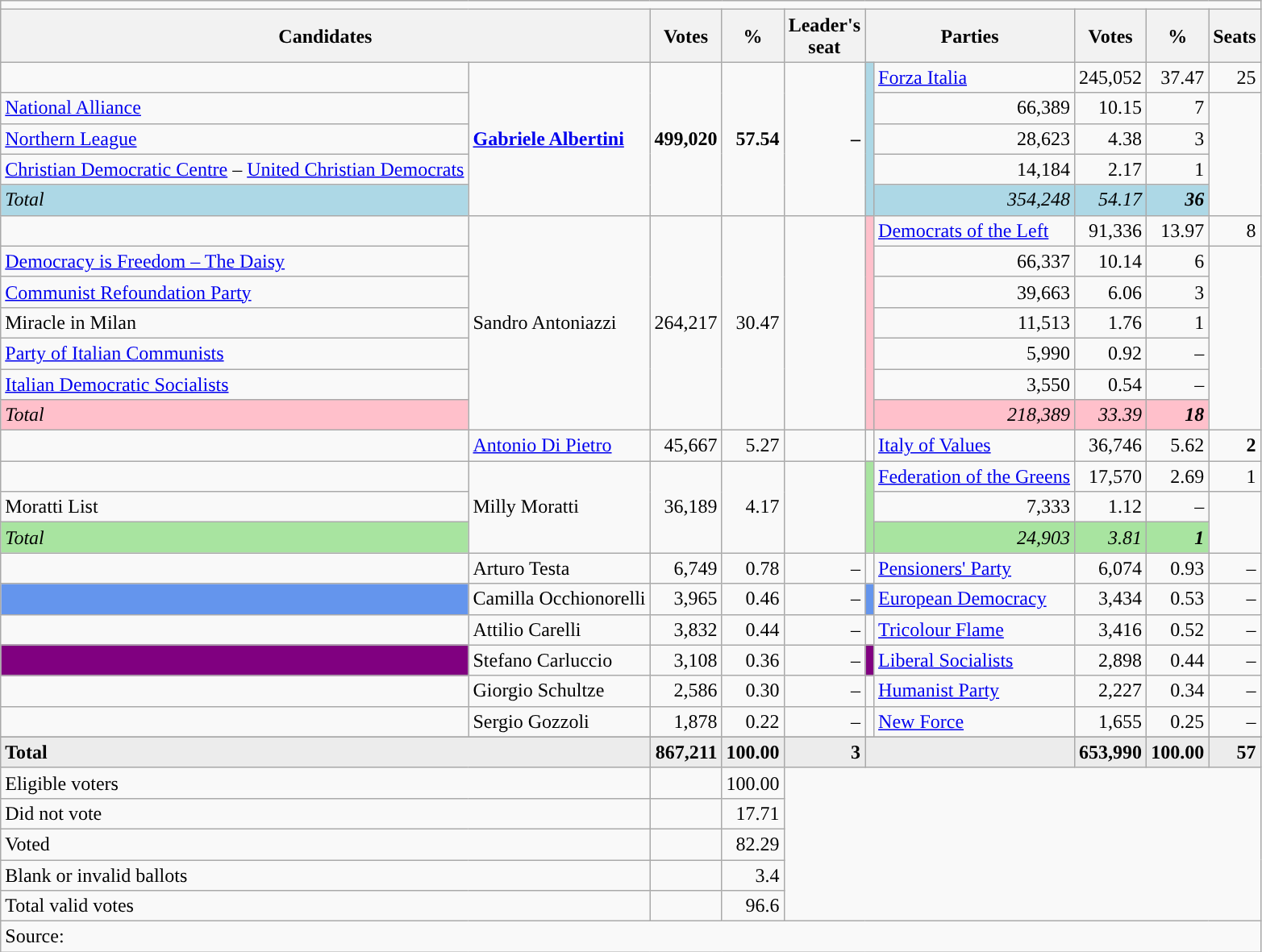<table class="wikitable" style="text-align:left">
<tr>
<td colspan="12"></td>
</tr>
<tr>
<th colspan=2>Candidates</th>
<th>Votes</th>
<th>%</th>
<th>Leader's<br>seat</th>
<th colspan=2>Parties</th>
<th>Votes</th>
<th>%</th>
<th>Seats</th>
</tr>
<tr>
<td></td>
<td rowspan=5><strong><a href='#'>Gabriele Albertini</a></strong></td>
<td rowspan=5 align=right><strong>499,020</strong></td>
<td rowspan=5 align=right><strong>57.54</strong></td>
<td rowspan=5 align=right><strong>–</strong></td>
<td rowspan=5 bgcolor="lightblue"></td>
<td><a href='#'>Forza Italia</a></td>
<td align=right>245,052</td>
<td align=right>37.47</td>
<td align=right>25</td>
</tr>
<tr>
<td><a href='#'>National Alliance</a></td>
<td align=right>66,389</td>
<td align=right>10.15</td>
<td align=right>7</td>
</tr>
<tr>
<td><a href='#'>Northern League</a></td>
<td align=right>28,623</td>
<td align=right>4.38</td>
<td align=right>3</td>
</tr>
<tr>
<td><a href='#'>Christian Democratic Centre</a> – <a href='#'>United Christian Democrats</a></td>
<td align=right>14,184</td>
<td align=right>2.17</td>
<td align=right>1</td>
</tr>
<tr>
<td bgcolor="lightblue"><em>Total</em></td>
<td bgcolor="lightblue" align=right><em>354,248</em></td>
<td bgcolor="lightblue" align=right><em>54.17</em></td>
<td bgcolor="lightblue" align=right><strong><em>36</em></strong></td>
</tr>
<tr>
<td></td>
<td rowspan=7>Sandro Antoniazzi</td>
<td rowspan=7 align=right>264,217</td>
<td rowspan=7 align=right>30.47</td>
<td rowspan=7 align=right></td>
<td rowspan=7 bgcolor="pink"></td>
<td><a href='#'>Democrats of the Left</a></td>
<td align=right>91,336</td>
<td align=right>13.97</td>
<td align=right>8</td>
</tr>
<tr>
<td><a href='#'>Democracy is Freedom – The Daisy</a></td>
<td align=right>66,337</td>
<td align=right>10.14</td>
<td align=right>6</td>
</tr>
<tr>
<td><a href='#'>Communist Refoundation Party</a></td>
<td align=right>39,663</td>
<td align=right>6.06</td>
<td align=right>3</td>
</tr>
<tr>
<td>Miracle in Milan</td>
<td align=right>11,513</td>
<td align=right>1.76</td>
<td align=right>1</td>
</tr>
<tr>
<td><a href='#'>Party of Italian Communists</a></td>
<td align=right>5,990</td>
<td align=right>0.92</td>
<td align=right>–</td>
</tr>
<tr>
<td><a href='#'>Italian Democratic Socialists</a></td>
<td align=right>3,550</td>
<td align=right>0.54</td>
<td align=right>–</td>
</tr>
<tr>
<td bgcolor="pink"><em>Total</em></td>
<td bgcolor="pink" align=right><em>218,389</em></td>
<td bgcolor="pink" align=right><em>33.39</em></td>
<td bgcolor="pink" align=right><strong><em>18</em></strong></td>
</tr>
<tr>
<td></td>
<td><a href='#'>Antonio Di Pietro</a></td>
<td align=right>45,667</td>
<td align=right>5.27</td>
<td align=right></td>
<td></td>
<td><a href='#'>Italy of Values</a></td>
<td align=right>36,746</td>
<td align=right>5.62</td>
<td align=right><strong>2</strong></td>
</tr>
<tr>
<td></td>
<td rowspan=3>Milly Moratti</td>
<td rowspan=3 align=right>36,189</td>
<td rowspan=3 align=right>4.17</td>
<td rowspan=3 align=right></td>
<td rowspan=3 bgcolor="#A8E4A0"></td>
<td><a href='#'>Federation of the Greens</a></td>
<td align=right>17,570</td>
<td align=right>2.69</td>
<td align=right>1</td>
</tr>
<tr>
<td>Moratti List</td>
<td align=right>7,333</td>
<td align=right>1.12</td>
<td align=right>–</td>
</tr>
<tr>
<td bgcolor="#A8E4A0"><em>Total</em></td>
<td bgcolor="#A8E4A0" align=right><em>24,903</em></td>
<td bgcolor="#A8E4A0" align=right><em>3.81</em></td>
<td bgcolor="#A8E4A0" align=right><strong><em>1</em></strong></td>
</tr>
<tr>
<td></td>
<td>Arturo Testa</td>
<td align=right>6,749</td>
<td align=right>0.78</td>
<td align=right>–</td>
<td></td>
<td><a href='#'>Pensioners' Party</a></td>
<td align=right>6,074</td>
<td align=right>0.93</td>
<td align=right>–</td>
</tr>
<tr>
<td bgcolor=" #6495ed"></td>
<td>Camilla Occhionorelli</td>
<td align=right>3,965</td>
<td align=right>0.46</td>
<td align=right>–</td>
<td bgcolor=" #6495ed"></td>
<td><a href='#'>European Democracy</a></td>
<td align=right>3,434</td>
<td align=right>0.53</td>
<td align=right>–</td>
</tr>
<tr>
<td></td>
<td>Attilio Carelli</td>
<td align=right>3,832</td>
<td align=right>0.44</td>
<td align=right>–</td>
<td></td>
<td><a href='#'>Tricolour Flame</a></td>
<td align=right>3,416</td>
<td align=right>0.52</td>
<td align=right>–</td>
</tr>
<tr>
<td bgcolor="purple"></td>
<td>Stefano Carluccio</td>
<td align=right>3,108</td>
<td align=right>0.36</td>
<td align=right>–</td>
<td bgcolor="purple"></td>
<td><a href='#'>Liberal Socialists</a></td>
<td align=right>2,898</td>
<td align=right>0.44</td>
<td align=right>–</td>
</tr>
<tr>
<td></td>
<td>Giorgio Schultze</td>
<td align=right>2,586</td>
<td align=right>0.30</td>
<td align=right>–</td>
<td></td>
<td><a href='#'>Humanist Party</a></td>
<td align=right>2,227</td>
<td align=right>0.34</td>
<td align=right>–</td>
</tr>
<tr>
<td></td>
<td>Sergio Gozzoli</td>
<td align=right>1,878</td>
<td align=right>0.22</td>
<td align=right>–</td>
<td></td>
<td><a href='#'>New Force</a></td>
<td align=right>1,655</td>
<td align=right>0.25</td>
<td align=right>–</td>
</tr>
<tr>
</tr>
<tr bgcolor=ececec>
<td colspan="2"><strong>Total</strong></td>
<td align=right><strong>867,211</strong></td>
<td align=right><strong>100.00</strong></td>
<td align=right><strong>3</strong></td>
<td align=right colspan=2></td>
<td align=right><strong>653,990</strong></td>
<td align=right><strong>100.00</strong></td>
<td align=right><strong>57</strong></td>
</tr>
<tr>
<td colspan=2>Eligible voters</td>
<td style="text-align: right"></td>
<td style="text-align: right">100.00</td>
<td rowspan=5 colspan=6></td>
</tr>
<tr>
<td colspan=2>Did not vote</td>
<td style="text-align: right"></td>
<td style="text-align: right">17.71</td>
</tr>
<tr>
<td colspan=2>Voted</td>
<td style="text-align: right"></td>
<td style="text-align: right">82.29</td>
</tr>
<tr>
<td colspan=2>Blank or invalid ballots</td>
<td style="text-align: right"></td>
<td style="text-align: right">3.4</td>
</tr>
<tr>
<td colspan=2>Total valid votes</td>
<td style="text-align: right"></td>
<td style="text-align: right">96.6</td>
</tr>
<tr>
<td style="text-align:left;" colspan="10">Source: </td>
</tr>
</table>
